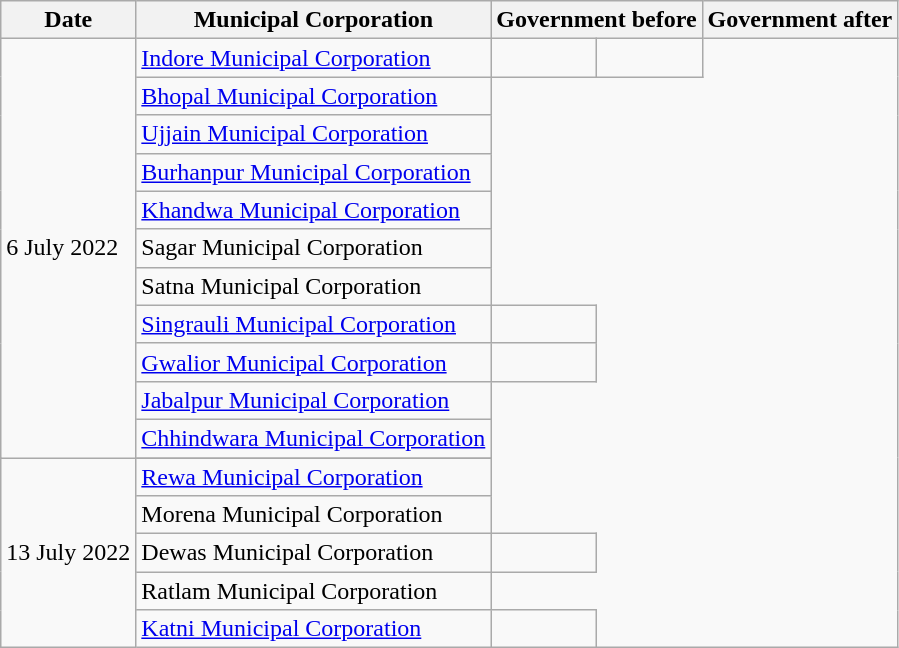<table class="wikitable sortable">
<tr>
<th>Date</th>
<th>Municipal Corporation</th>
<th colspan=2>Government before</th>
<th colspan=2>Government after</th>
</tr>
<tr>
<td rowspan="11">6 July 2022</td>
<td><a href='#'>Indore Municipal Corporation</a></td>
<td></td>
<td></td>
</tr>
<tr>
<td><a href='#'>Bhopal Municipal Corporation</a></td>
</tr>
<tr>
<td><a href='#'>Ujjain Municipal Corporation</a></td>
</tr>
<tr>
<td><a href='#'>Burhanpur Municipal Corporation</a></td>
</tr>
<tr>
<td><a href='#'>Khandwa Municipal Corporation</a></td>
</tr>
<tr>
<td>Sagar Municipal Corporation</td>
</tr>
<tr>
<td>Satna Municipal Corporation</td>
</tr>
<tr>
<td><a href='#'>Singrauli Municipal Corporation</a></td>
<td></td>
</tr>
<tr>
<td><a href='#'>Gwalior Municipal Corporation</a></td>
<td></td>
</tr>
<tr>
<td><a href='#'>Jabalpur Municipal Corporation</a></td>
</tr>
<tr>
<td><a href='#'>Chhindwara Municipal Corporation</a></td>
</tr>
<tr>
<td rowspan="6">13 July 2022</td>
</tr>
<tr>
<td><a href='#'>Rewa Municipal Corporation</a></td>
</tr>
<tr>
<td>Morena Municipal Corporation</td>
</tr>
<tr>
<td>Dewas Municipal Corporation</td>
<td></td>
</tr>
<tr>
<td>Ratlam Municipal Corporation</td>
</tr>
<tr>
<td><a href='#'>Katni Municipal Corporation</a></td>
<td></td>
</tr>
</table>
